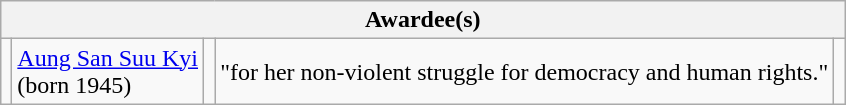<table class="wikitable">
<tr>
<th colspan="5">Awardee(s)</th>
</tr>
<tr>
<td></td>
<td><a href='#'>Aung San Suu Kyi</a><br>(born 1945)</td>
<td></td>
<td>"for her non-violent struggle for democracy and human rights."</td>
<td></td>
</tr>
</table>
